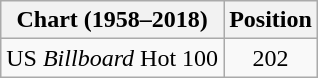<table class="wikitable plainrowheaders">
<tr>
<th>Chart (1958–2018)</th>
<th>Position</th>
</tr>
<tr>
<td>US <em>Billboard</em> Hot 100</td>
<td style="text-align:center;">202</td>
</tr>
</table>
